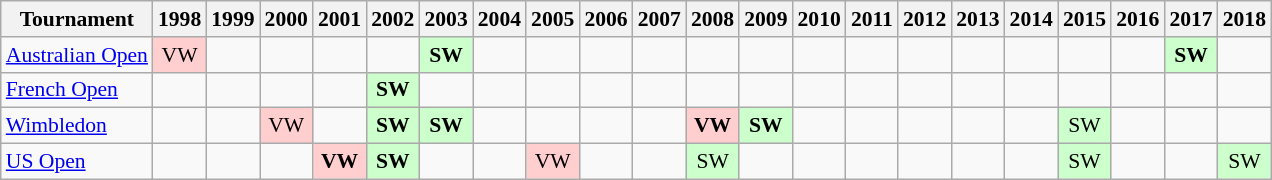<table class="wikitable nowrap" style="text-align:center; font-size:90%;"  border="1">
<tr>
<th>Tournament</th>
<th>1998</th>
<th>1999</th>
<th>2000</th>
<th>2001</th>
<th>2002</th>
<th>2003</th>
<th>2004</th>
<th>2005</th>
<th>2006</th>
<th>2007</th>
<th>2008</th>
<th>2009</th>
<th>2010</th>
<th>2011</th>
<th>2012</th>
<th>2013</th>
<th>2014</th>
<th>2015</th>
<th>2016</th>
<th>2017</th>
<th>2018</th>
</tr>
<tr>
<td align="left"><a href='#'>Australian Open</a></td>
<td bgcolor=#FFCFCF>VW </td>
<td></td>
<td></td>
<td></td>
<td></td>
<td bgcolor=#CCFFCC><strong>SW</strong> </td>
<td></td>
<td></td>
<td></td>
<td></td>
<td></td>
<td></td>
<td></td>
<td></td>
<td></td>
<td></td>
<td></td>
<td></td>
<td></td>
<td bgcolor=#CCFFCC><strong>SW</strong> </td>
<td></td>
</tr>
<tr>
<td align="left"><a href='#'>French Open</a></td>
<td></td>
<td></td>
<td></td>
<td></td>
<td bgcolor=#CCFFCC><strong>SW</strong> </td>
<td></td>
<td></td>
<td></td>
<td></td>
<td></td>
<td></td>
<td></td>
<td></td>
<td></td>
<td></td>
<td></td>
<td></td>
<td></td>
<td></td>
<td></td>
<td></td>
</tr>
<tr>
<td align="left"><a href='#'>Wimbledon</a></td>
<td></td>
<td></td>
<td bgcolor=#FFCFCF>VW </td>
<td></td>
<td bgcolor=#CCFFCC><strong>SW</strong> </td>
<td bgcolor=#CCFFCC><strong>SW</strong> </td>
<td></td>
<td></td>
<td></td>
<td></td>
<td bgcolor=#FFCFCF><strong>VW</strong> </td>
<td bgcolor=#CCFFCC><strong>SW</strong> </td>
<td></td>
<td></td>
<td></td>
<td></td>
<td></td>
<td bgcolor=#CCFFCC>SW </td>
<td></td>
<td></td>
<td></td>
</tr>
<tr>
<td align="left"><a href='#'>US Open</a></td>
<td></td>
<td></td>
<td></td>
<td bgcolor=#FFCFCF><strong>VW</strong> </td>
<td bgcolor=#CCFFCC><strong>SW</strong> </td>
<td></td>
<td></td>
<td bgcolor=#FFCFCF>VW </td>
<td></td>
<td></td>
<td bgcolor=#CCFFCC>SW </td>
<td></td>
<td></td>
<td></td>
<td></td>
<td></td>
<td></td>
<td bgcolor=#CCFFCC>SW </td>
<td></td>
<td></td>
<td bgcolor=#CCFFCC>SW </td>
</tr>
</table>
